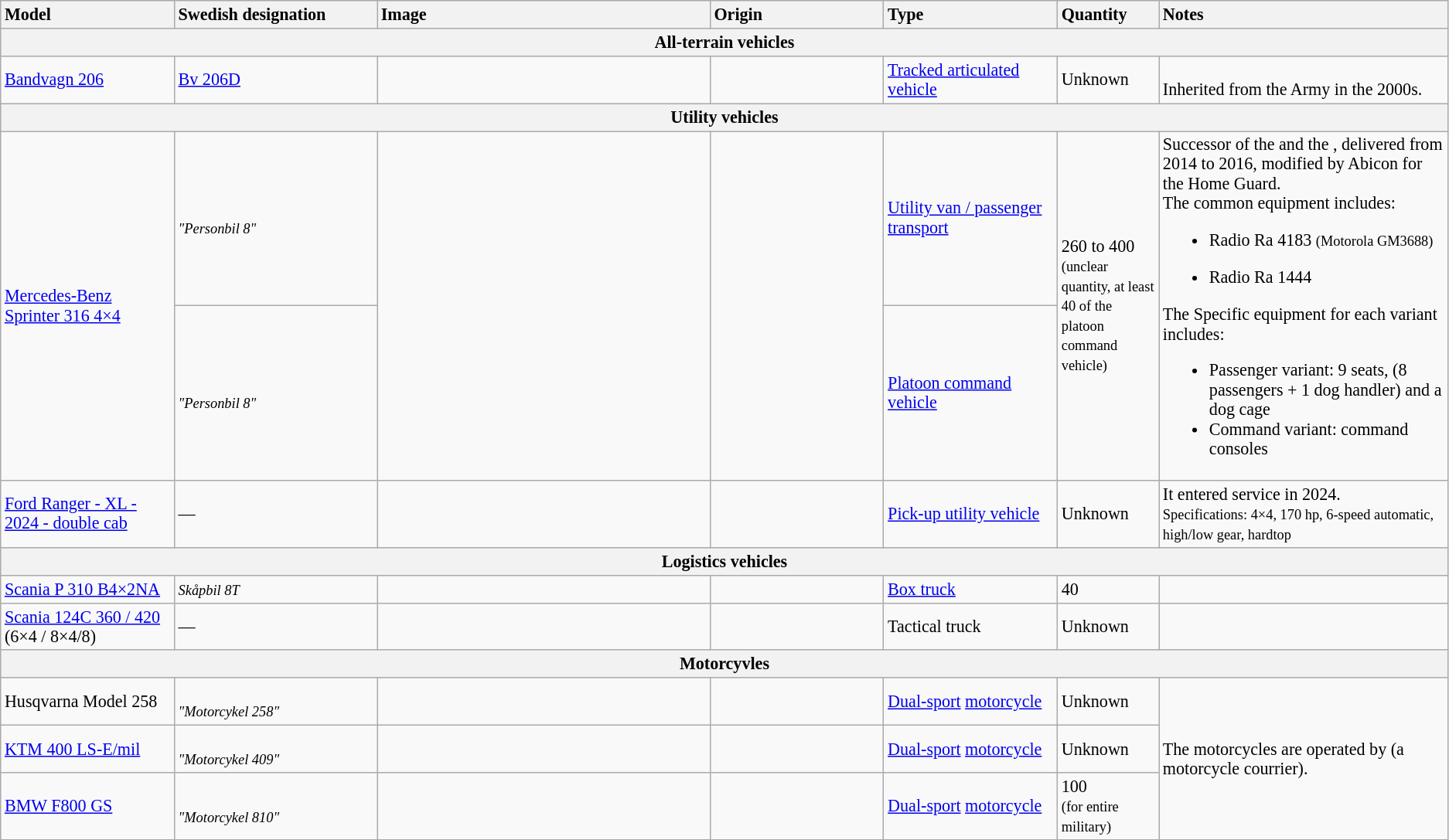<table class="wikitable" style="font-size: 92%;">
<tr>
<th style="text-align: left; width:12%;">Model</th>
<th style="text-align: left; width:14%;">Swedish designation</th>
<th style="text-align: left">Image</th>
<th style="text-align: left; width:12%;">Origin</th>
<th style="text-align: left; width:12%;">Type</th>
<th style="text-align: left; width:7%;">Quantity</th>
<th style="text-align: left; width:20%;">Notes</th>
</tr>
<tr>
<th colspan="7">All-terrain vehicles</th>
</tr>
<tr>
<td><a href='#'>Bandvagn 206</a></td>
<td><a href='#'>Bv 206D</a></td>
<td></td>
<td></td>
<td><a href='#'>Tracked articulated vehicle</a></td>
<td>Unknown</td>
<td><br>Inherited from the Army in the 2000s.</td>
</tr>
<tr>
<th colspan="7">Utility vehicles</th>
</tr>
<tr>
<td rowspan="2"><a href='#'>Mercedes-Benz Sprinter 316 4×4</a></td>
<td><br><small><em>"Personbil 8"</em></small></td>
<td rowspan="2"><br><em><small></small></em></td>
<td rowspan="2"><br></td>
<td><a href='#'>Utility van / passenger transport</a></td>
<td rowspan="2">260 to 400<br><small>(unclear quantity, at least 40 of the platoon command vehicle)</small></td>
<td rowspan="2">Successor of the  and the , delivered from 2014 to 2016, modified by Abicon for the Home Guard.<br>The common equipment includes:<ul><li>Radio Ra 4183 <small>(Motorola GM3688)</small></li></ul><ul><li>Radio Ra 1444</li></ul>The Specific equipment for each variant includes:<ul><li>Passenger variant:  9 seats, (8 passengers + 1 dog handler) and a dog cage</li><li>Command variant: command consoles</li></ul></td>
</tr>
<tr>
<td><br><small><em>"Personbil 8"</em></small></td>
<td><a href='#'>Platoon command vehicle</a></td>
</tr>
<tr>
<td><a href='#'>Ford Ranger - XL - 2024 - double cab</a></td>
<td>—</td>
<td></td>
<td></td>
<td><a href='#'>Pick-up utility vehicle</a></td>
<td>Unknown</td>
<td>It entered service in 2024.<br><small>Specifications: 4×4, 170 hp, 6-speed automatic, high/low gear, hardtop</small></td>
</tr>
<tr>
<th colspan="7">Logistics vehicles</th>
</tr>
<tr>
<td><a href='#'>Scania P 310 B4×2NA</a></td>
<td><em><small>Skåpbil 8T</small></em></td>
<td></td>
<td></td>
<td><a href='#'>Box truck</a></td>
<td>40</td>
<td></td>
</tr>
<tr>
<td><a href='#'>Scania 124C 360 / 420</a> (6×4 / 8×4/8)</td>
<td>—</td>
<td></td>
<td></td>
<td>Tactical truck</td>
<td>Unknown</td>
<td></td>
</tr>
<tr>
<th colspan="7">Motorcyvles</th>
</tr>
<tr>
<td>Husqvarna Model 258</td>
<td><br><em><small>"Motorcykel 258"</small></em></td>
<td></td>
<td></td>
<td><a href='#'>Dual-sport</a> <a href='#'>motorcycle</a></td>
<td>Unknown</td>
<td rowspan="3">The motorcycles are operated by  (a motorcycle courrier).<br></td>
</tr>
<tr>
<td><a href='#'>KTM 400 LS-E/mil</a></td>
<td><br><em><small>"Motorcykel 409"</small></em></td>
<td></td>
<td></td>
<td><a href='#'>Dual-sport</a> <a href='#'>motorcycle</a></td>
<td>Unknown</td>
</tr>
<tr>
<td><a href='#'>BMW F800 GS</a></td>
<td><br><em><small>"Motorcykel 810"</small></em></td>
<td></td>
<td></td>
<td><a href='#'>Dual-sport</a> <a href='#'>motorcycle</a></td>
<td>100<br><small>(for entire military)</small></td>
</tr>
</table>
